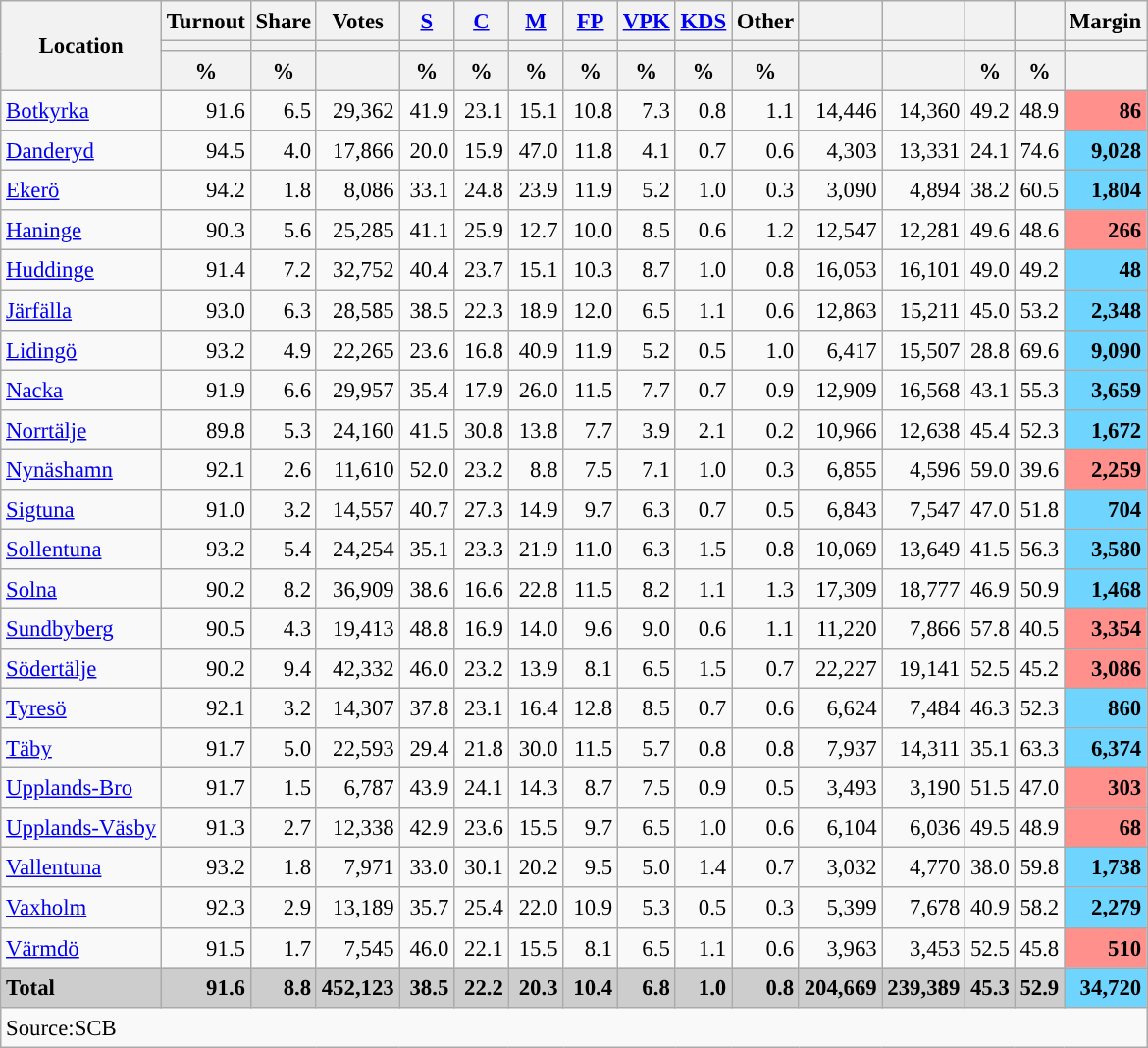<table class="wikitable sortable" style="text-align:right; font-size:95%; line-height:20px;">
<tr>
<th rowspan="3">Location</th>
<th>Turnout</th>
<th>Share</th>
<th>Votes</th>
<th width="30px" class="unsortable"><a href='#'>S</a></th>
<th width="30px" class="unsortable"><a href='#'>C</a></th>
<th width="30px" class="unsortable"><a href='#'>M</a></th>
<th width="30px" class="unsortable"><a href='#'>FP</a></th>
<th width="30px" class="unsortable"><a href='#'>VPK</a></th>
<th width="30px" class="unsortable"><a href='#'>KDS</a></th>
<th width="30px" class="unsortable">Other</th>
<th></th>
<th></th>
<th></th>
<th></th>
<th>Margin</th>
</tr>
<tr>
<th></th>
<th></th>
<th></th>
<th style="background:"></th>
<th style="background:"></th>
<th style="background:"></th>
<th style="background:"></th>
<th style="background:"></th>
<th style="background:"></th>
<th style="background:"></th>
<th style="background:"></th>
<th style="background:"></th>
<th style="background:"></th>
<th style="background:"></th>
<th></th>
</tr>
<tr>
<th data-sort-type="number">%</th>
<th data-sort-type="number">%</th>
<th></th>
<th data-sort-type="number">%</th>
<th data-sort-type="number">%</th>
<th data-sort-type="number">%</th>
<th data-sort-type="number">%</th>
<th data-sort-type="number">%</th>
<th data-sort-type="number">%</th>
<th data-sort-type="number">%</th>
<th data-sort-type="number"></th>
<th data-sort-type="number"></th>
<th data-sort-type="number">%</th>
<th data-sort-type="number">%</th>
<th data-sort-type="number"></th>
</tr>
<tr>
<td align=left><a href='#'>Botkyrka</a></td>
<td>91.6</td>
<td>6.5</td>
<td>29,362</td>
<td>41.9</td>
<td>23.1</td>
<td>15.1</td>
<td>10.8</td>
<td>7.3</td>
<td>0.8</td>
<td>1.1</td>
<td>14,446</td>
<td>14,360</td>
<td>49.2</td>
<td>48.9</td>
<td bgcolor=#ff908c><strong>86</strong></td>
</tr>
<tr>
<td align=left><a href='#'>Danderyd</a></td>
<td>94.5</td>
<td>4.0</td>
<td>17,866</td>
<td>20.0</td>
<td>15.9</td>
<td>47.0</td>
<td>11.8</td>
<td>4.1</td>
<td>0.7</td>
<td>0.6</td>
<td>4,303</td>
<td>13,331</td>
<td>24.1</td>
<td>74.6</td>
<td bgcolor=#6fd5fe><strong>9,028</strong></td>
</tr>
<tr>
<td align=left><a href='#'>Ekerö</a></td>
<td>94.2</td>
<td>1.8</td>
<td>8,086</td>
<td>33.1</td>
<td>24.8</td>
<td>23.9</td>
<td>11.9</td>
<td>5.2</td>
<td>1.0</td>
<td>0.3</td>
<td>3,090</td>
<td>4,894</td>
<td>38.2</td>
<td>60.5</td>
<td bgcolor=#6fd5fe><strong>1,804</strong></td>
</tr>
<tr>
<td align=left><a href='#'>Haninge</a></td>
<td>90.3</td>
<td>5.6</td>
<td>25,285</td>
<td>41.1</td>
<td>25.9</td>
<td>12.7</td>
<td>10.0</td>
<td>8.5</td>
<td>0.6</td>
<td>1.2</td>
<td>12,547</td>
<td>12,281</td>
<td>49.6</td>
<td>48.6</td>
<td bgcolor=#ff908c><strong>266</strong></td>
</tr>
<tr>
<td align=left><a href='#'>Huddinge</a></td>
<td>91.4</td>
<td>7.2</td>
<td>32,752</td>
<td>40.4</td>
<td>23.7</td>
<td>15.1</td>
<td>10.3</td>
<td>8.7</td>
<td>1.0</td>
<td>0.8</td>
<td>16,053</td>
<td>16,101</td>
<td>49.0</td>
<td>49.2</td>
<td bgcolor=#6fd5fe><strong>48</strong></td>
</tr>
<tr>
<td align=left><a href='#'>Järfälla</a></td>
<td>93.0</td>
<td>6.3</td>
<td>28,585</td>
<td>38.5</td>
<td>22.3</td>
<td>18.9</td>
<td>12.0</td>
<td>6.5</td>
<td>1.1</td>
<td>0.6</td>
<td>12,863</td>
<td>15,211</td>
<td>45.0</td>
<td>53.2</td>
<td bgcolor=#6fd5fe><strong>2,348</strong></td>
</tr>
<tr>
<td align=left><a href='#'>Lidingö</a></td>
<td>93.2</td>
<td>4.9</td>
<td>22,265</td>
<td>23.6</td>
<td>16.8</td>
<td>40.9</td>
<td>11.9</td>
<td>5.2</td>
<td>0.5</td>
<td>1.0</td>
<td>6,417</td>
<td>15,507</td>
<td>28.8</td>
<td>69.6</td>
<td bgcolor=#6fd5fe><strong>9,090</strong></td>
</tr>
<tr>
<td align=left><a href='#'>Nacka</a></td>
<td>91.9</td>
<td>6.6</td>
<td>29,957</td>
<td>35.4</td>
<td>17.9</td>
<td>26.0</td>
<td>11.5</td>
<td>7.7</td>
<td>0.7</td>
<td>0.9</td>
<td>12,909</td>
<td>16,568</td>
<td>43.1</td>
<td>55.3</td>
<td bgcolor=#6fd5fe><strong>3,659</strong></td>
</tr>
<tr>
<td align=left><a href='#'>Norrtälje</a></td>
<td>89.8</td>
<td>5.3</td>
<td>24,160</td>
<td>41.5</td>
<td>30.8</td>
<td>13.8</td>
<td>7.7</td>
<td>3.9</td>
<td>2.1</td>
<td>0.2</td>
<td>10,966</td>
<td>12,638</td>
<td>45.4</td>
<td>52.3</td>
<td bgcolor=#6fd5fe><strong>1,672</strong></td>
</tr>
<tr>
<td align=left><a href='#'>Nynäshamn</a></td>
<td>92.1</td>
<td>2.6</td>
<td>11,610</td>
<td>52.0</td>
<td>23.2</td>
<td>8.8</td>
<td>7.5</td>
<td>7.1</td>
<td>1.0</td>
<td>0.3</td>
<td>6,855</td>
<td>4,596</td>
<td>59.0</td>
<td>39.6</td>
<td bgcolor=#ff908c><strong>2,259</strong></td>
</tr>
<tr>
<td align=left><a href='#'>Sigtuna</a></td>
<td>91.0</td>
<td>3.2</td>
<td>14,557</td>
<td>40.7</td>
<td>27.3</td>
<td>14.9</td>
<td>9.7</td>
<td>6.3</td>
<td>0.7</td>
<td>0.5</td>
<td>6,843</td>
<td>7,547</td>
<td>47.0</td>
<td>51.8</td>
<td bgcolor=#6fd5fe><strong>704</strong></td>
</tr>
<tr>
<td align=left><a href='#'>Sollentuna</a></td>
<td>93.2</td>
<td>5.4</td>
<td>24,254</td>
<td>35.1</td>
<td>23.3</td>
<td>21.9</td>
<td>11.0</td>
<td>6.3</td>
<td>1.5</td>
<td>0.8</td>
<td>10,069</td>
<td>13,649</td>
<td>41.5</td>
<td>56.3</td>
<td bgcolor=#6fd5fe><strong>3,580</strong></td>
</tr>
<tr>
<td align=left><a href='#'>Solna</a></td>
<td>90.2</td>
<td>8.2</td>
<td>36,909</td>
<td>38.6</td>
<td>16.6</td>
<td>22.8</td>
<td>11.5</td>
<td>8.2</td>
<td>1.1</td>
<td>1.3</td>
<td>17,309</td>
<td>18,777</td>
<td>46.9</td>
<td>50.9</td>
<td bgcolor=#6fd5fe><strong>1,468</strong></td>
</tr>
<tr>
<td align=left><a href='#'>Sundbyberg</a></td>
<td>90.5</td>
<td>4.3</td>
<td>19,413</td>
<td>48.8</td>
<td>16.9</td>
<td>14.0</td>
<td>9.6</td>
<td>9.0</td>
<td>0.6</td>
<td>1.1</td>
<td>11,220</td>
<td>7,866</td>
<td>57.8</td>
<td>40.5</td>
<td bgcolor=#ff908c><strong>3,354</strong></td>
</tr>
<tr>
<td align=left><a href='#'>Södertälje</a></td>
<td>90.2</td>
<td>9.4</td>
<td>42,332</td>
<td>46.0</td>
<td>23.2</td>
<td>13.9</td>
<td>8.1</td>
<td>6.5</td>
<td>1.5</td>
<td>0.7</td>
<td>22,227</td>
<td>19,141</td>
<td>52.5</td>
<td>45.2</td>
<td bgcolor=#ff908c><strong>3,086</strong></td>
</tr>
<tr>
<td align=left><a href='#'>Tyresö</a></td>
<td>92.1</td>
<td>3.2</td>
<td>14,307</td>
<td>37.8</td>
<td>23.1</td>
<td>16.4</td>
<td>12.8</td>
<td>8.5</td>
<td>0.7</td>
<td>0.6</td>
<td>6,624</td>
<td>7,484</td>
<td>46.3</td>
<td>52.3</td>
<td bgcolor=#6fd5fe><strong>860</strong></td>
</tr>
<tr>
<td align=left><a href='#'>Täby</a></td>
<td>91.7</td>
<td>5.0</td>
<td>22,593</td>
<td>29.4</td>
<td>21.8</td>
<td>30.0</td>
<td>11.5</td>
<td>5.7</td>
<td>0.8</td>
<td>0.8</td>
<td>7,937</td>
<td>14,311</td>
<td>35.1</td>
<td>63.3</td>
<td bgcolor=#6fd5fe><strong>6,374</strong></td>
</tr>
<tr>
<td align=left><a href='#'>Upplands-Bro</a></td>
<td>91.7</td>
<td>1.5</td>
<td>6,787</td>
<td>43.9</td>
<td>24.1</td>
<td>14.3</td>
<td>8.7</td>
<td>7.5</td>
<td>0.9</td>
<td>0.5</td>
<td>3,493</td>
<td>3,190</td>
<td>51.5</td>
<td>47.0</td>
<td bgcolor=#ff908c><strong>303</strong></td>
</tr>
<tr>
<td align=left><a href='#'>Upplands-Väsby</a></td>
<td>91.3</td>
<td>2.7</td>
<td>12,338</td>
<td>42.9</td>
<td>23.6</td>
<td>15.5</td>
<td>9.7</td>
<td>6.5</td>
<td>1.0</td>
<td>0.6</td>
<td>6,104</td>
<td>6,036</td>
<td>49.5</td>
<td>48.9</td>
<td bgcolor=#ff908c><strong>68</strong></td>
</tr>
<tr>
<td align=left><a href='#'>Vallentuna</a></td>
<td>93.2</td>
<td>1.8</td>
<td>7,971</td>
<td>33.0</td>
<td>30.1</td>
<td>20.2</td>
<td>9.5</td>
<td>5.0</td>
<td>1.4</td>
<td>0.7</td>
<td>3,032</td>
<td>4,770</td>
<td>38.0</td>
<td>59.8</td>
<td bgcolor=#6fd5fe><strong>1,738</strong></td>
</tr>
<tr>
<td align=left><a href='#'>Vaxholm</a></td>
<td>92.3</td>
<td>2.9</td>
<td>13,189</td>
<td>35.7</td>
<td>25.4</td>
<td>22.0</td>
<td>10.9</td>
<td>5.3</td>
<td>0.5</td>
<td>0.3</td>
<td>5,399</td>
<td>7,678</td>
<td>40.9</td>
<td>58.2</td>
<td bgcolor=#6fd5fe><strong>2,279</strong></td>
</tr>
<tr>
<td align=left><a href='#'>Värmdö</a></td>
<td>91.5</td>
<td>1.7</td>
<td>7,545</td>
<td>46.0</td>
<td>22.1</td>
<td>15.5</td>
<td>8.1</td>
<td>6.5</td>
<td>1.1</td>
<td>0.6</td>
<td>3,963</td>
<td>3,453</td>
<td>52.5</td>
<td>45.8</td>
<td bgcolor=#ff908c><strong>510</strong></td>
</tr>
<tr style="background:#CDCDCD;">
<td align=left><strong>Total</strong></td>
<td><strong>91.6</strong></td>
<td><strong>8.8</strong></td>
<td><strong>452,123</strong></td>
<td><strong>38.5</strong></td>
<td><strong>22.2</strong></td>
<td><strong>20.3</strong></td>
<td><strong>10.4</strong></td>
<td><strong>6.8</strong></td>
<td><strong>1.0</strong></td>
<td><strong>0.8</strong></td>
<td><strong>204,669</strong></td>
<td><strong>239,389</strong></td>
<td><strong>45.3</strong></td>
<td><strong>52.9</strong></td>
<td bgcolor=#6fd5fe><strong>34,720</strong></td>
</tr>
<tr>
<td align=left colspan=16>Source:SCB </td>
</tr>
</table>
